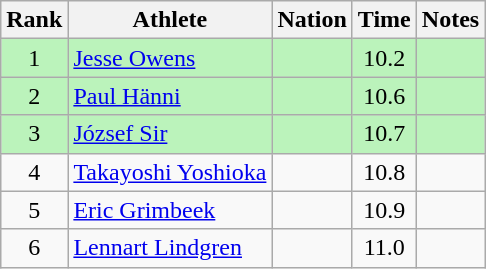<table class="wikitable sortable" style="text-align:center">
<tr>
<th>Rank</th>
<th>Athlete</th>
<th>Nation</th>
<th>Time</th>
<th>Notes</th>
</tr>
<tr bgcolor=bbf3bb>
<td>1</td>
<td align=left><a href='#'>Jesse Owens</a></td>
<td align=left></td>
<td>10.2</td>
<td></td>
</tr>
<tr bgcolor=bbf3bb>
<td>2</td>
<td align=left><a href='#'>Paul Hänni</a></td>
<td align=left></td>
<td>10.6</td>
<td></td>
</tr>
<tr bgcolor=bbf3bb>
<td>3</td>
<td align=left><a href='#'>József Sir</a></td>
<td align=left></td>
<td>10.7</td>
<td></td>
</tr>
<tr>
<td>4</td>
<td align=left><a href='#'>Takayoshi Yoshioka</a></td>
<td align=left></td>
<td>10.8</td>
<td></td>
</tr>
<tr>
<td>5</td>
<td align=left><a href='#'>Eric Grimbeek</a></td>
<td align=left></td>
<td>10.9</td>
<td></td>
</tr>
<tr>
<td>6</td>
<td align=left><a href='#'>Lennart Lindgren</a></td>
<td align=left></td>
<td>11.0</td>
<td></td>
</tr>
</table>
